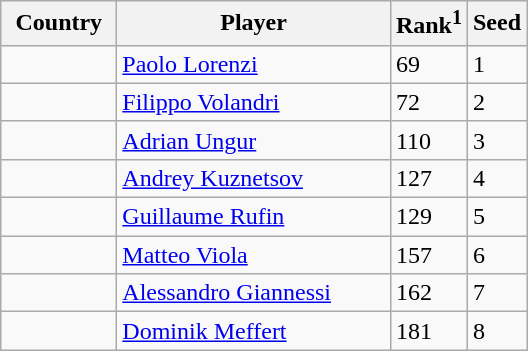<table class="sortable wikitable">
<tr>
<th width="70">Country</th>
<th width="175">Player</th>
<th>Rank<sup>1</sup></th>
<th>Seed</th>
</tr>
<tr>
<td></td>
<td><a href='#'>Paolo Lorenzi</a></td>
<td>69</td>
<td>1</td>
</tr>
<tr>
<td></td>
<td><a href='#'>Filippo Volandri</a></td>
<td>72</td>
<td>2</td>
</tr>
<tr>
<td></td>
<td><a href='#'>Adrian Ungur</a></td>
<td>110</td>
<td>3</td>
</tr>
<tr>
<td></td>
<td><a href='#'>Andrey Kuznetsov</a></td>
<td>127</td>
<td>4</td>
</tr>
<tr>
<td></td>
<td><a href='#'>Guillaume Rufin</a></td>
<td>129</td>
<td>5</td>
</tr>
<tr>
<td></td>
<td><a href='#'>Matteo Viola</a></td>
<td>157</td>
<td>6</td>
</tr>
<tr>
<td></td>
<td><a href='#'>Alessandro Giannessi</a></td>
<td>162</td>
<td>7</td>
</tr>
<tr>
<td></td>
<td><a href='#'>Dominik Meffert</a></td>
<td>181</td>
<td>8</td>
</tr>
</table>
